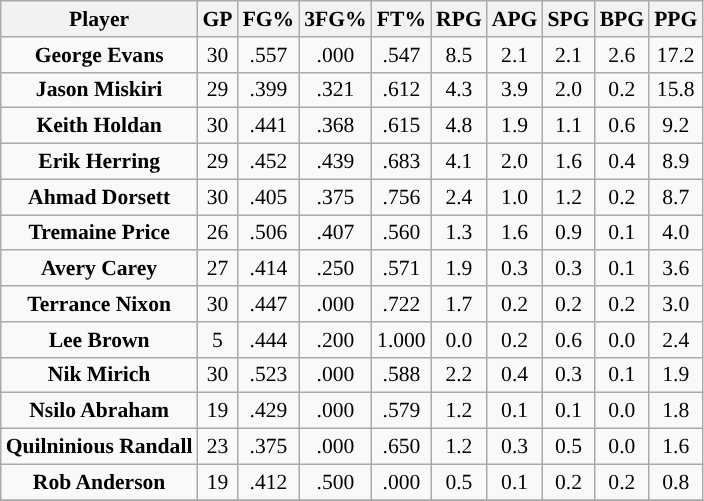<table class="wikitable sortable" style="font-size: 90%">
<tr>
<th>Player</th>
<th>GP</th>
<th>FG%</th>
<th>3FG%</th>
<th>FT%</th>
<th>RPG</th>
<th>APG</th>
<th>SPG</th>
<th>BPG</th>
<th>PPG</th>
</tr>
<tr align="center" bgcolor="">
<td><strong>George Evans</strong></td>
<td>30</td>
<td>.557</td>
<td>.000</td>
<td>.547</td>
<td>8.5</td>
<td>2.1</td>
<td>2.1</td>
<td>2.6</td>
<td>17.2</td>
</tr>
<tr align="center" bgcolor="">
<td><strong>Jason Miskiri</strong></td>
<td>29</td>
<td>.399</td>
<td>.321</td>
<td>.612</td>
<td>4.3</td>
<td>3.9</td>
<td>2.0</td>
<td>0.2</td>
<td>15.8</td>
</tr>
<tr align="center" bgcolor="">
<td><strong>Keith Holdan</strong></td>
<td>30</td>
<td>.441</td>
<td>.368</td>
<td>.615</td>
<td>4.8</td>
<td>1.9</td>
<td>1.1</td>
<td>0.6</td>
<td>9.2</td>
</tr>
<tr align="center" bgcolor="">
<td><strong>Erik Herring</strong></td>
<td>29</td>
<td>.452</td>
<td>.439</td>
<td>.683</td>
<td>4.1</td>
<td>2.0</td>
<td>1.6</td>
<td>0.4</td>
<td>8.9</td>
</tr>
<tr align="center" bgcolor="">
<td><strong>Ahmad Dorsett</strong></td>
<td>30</td>
<td>.405</td>
<td>.375</td>
<td>.756</td>
<td>2.4</td>
<td>1.0</td>
<td>1.2</td>
<td>0.2</td>
<td>8.7</td>
</tr>
<tr align="center" bgcolor="">
<td><strong>Tremaine Price</strong></td>
<td>26</td>
<td>.506</td>
<td>.407</td>
<td>.560</td>
<td>1.3</td>
<td>1.6</td>
<td>0.9</td>
<td>0.1</td>
<td>4.0</td>
</tr>
<tr align="center" bgcolor="">
<td><strong>Avery Carey</strong></td>
<td>27</td>
<td>.414</td>
<td>.250</td>
<td>.571</td>
<td>1.9</td>
<td>0.3</td>
<td>0.3</td>
<td>0.1</td>
<td>3.6</td>
</tr>
<tr align="center" bgcolor="">
<td><strong>Terrance Nixon</strong></td>
<td>30</td>
<td>.447</td>
<td>.000</td>
<td>.722</td>
<td>1.7</td>
<td>0.2</td>
<td>0.2</td>
<td>0.2</td>
<td>3.0</td>
</tr>
<tr align="center" bgcolor="">
<td><strong>Lee Brown</strong></td>
<td>5</td>
<td>.444</td>
<td>.200</td>
<td>1.000</td>
<td>0.0</td>
<td>0.2</td>
<td>0.6</td>
<td>0.0</td>
<td>2.4</td>
</tr>
<tr align="center" bgcolor="">
<td><strong>Nik Mirich</strong></td>
<td>30</td>
<td>.523</td>
<td>.000</td>
<td>.588</td>
<td>2.2</td>
<td>0.4</td>
<td>0.3</td>
<td>0.1</td>
<td>1.9</td>
</tr>
<tr align="center" bgcolor="">
<td><strong>Nsilo Abraham</strong></td>
<td>19</td>
<td>.429</td>
<td>.000</td>
<td>.579</td>
<td>1.2</td>
<td>0.1</td>
<td>0.1</td>
<td>0.0</td>
<td>1.8</td>
</tr>
<tr align="center" bgcolor="">
<td><strong>Quilninious Randall</strong></td>
<td>23</td>
<td>.375</td>
<td>.000</td>
<td>.650</td>
<td>1.2</td>
<td>0.3</td>
<td>0.5</td>
<td>0.0</td>
<td>1.6</td>
</tr>
<tr align="center" bgcolor="">
<td><strong>Rob Anderson</strong></td>
<td>19</td>
<td>.412</td>
<td>.500</td>
<td>.000</td>
<td>0.5</td>
<td>0.1</td>
<td>0.2</td>
<td>0.2</td>
<td>0.8</td>
</tr>
<tr align="center" bgcolor="">
</tr>
</table>
